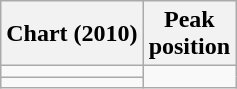<table class="wikitable">
<tr>
<th>Chart (2010)</th>
<th>Peak<br>position</th>
</tr>
<tr>
<td></td>
</tr>
<tr>
<td></td>
</tr>
</table>
